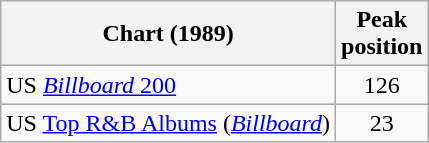<table Class = "wikitable sortable">
<tr>
<th>Chart (1989)</th>
<th>Peak<br>position</th>
</tr>
<tr>
<td>US <a href='#'><em>Billboard</em> 200</a></td>
<td align=center>126</td>
</tr>
<tr>
<td>US <a href='#'>Top R&B Albums</a> (<em><a href='#'>Billboard</a></em>)</td>
<td align=center>23</td>
</tr>
</table>
